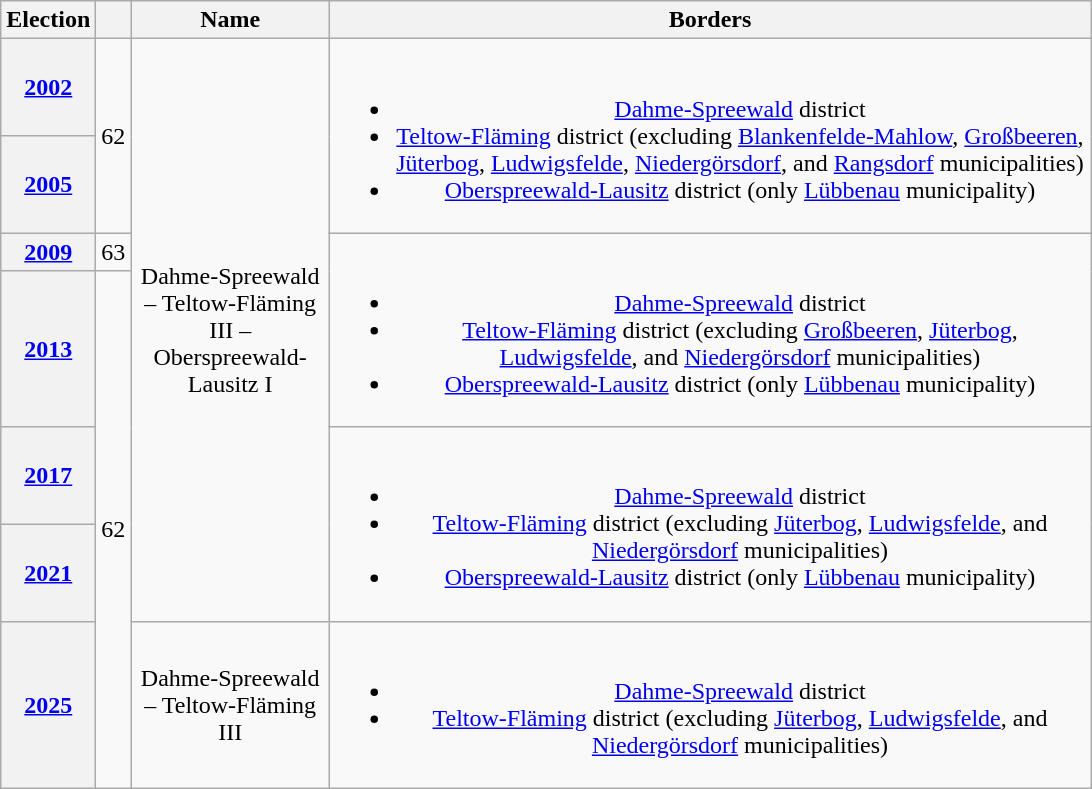<table class=wikitable style="text-align:center">
<tr>
<th>Election</th>
<th></th>
<th width=125px>Name</th>
<th width=500px>Borders</th>
</tr>
<tr>
<th><a href='#'>2002</a></th>
<td rowspan=2>62</td>
<td rowspan=6>Dahme-Spreewald – Teltow-Fläming III – Oberspreewald-Lausitz I</td>
<td rowspan=2><br><ul><li><a href='#'>Dahme-Spreewald</a> district</li><li><a href='#'>Teltow-Fläming</a> district (excluding <a href='#'>Blankenfelde-Mahlow</a>, <a href='#'>Großbeeren</a>, <a href='#'>Jüterbog</a>, <a href='#'>Ludwigsfelde</a>, <a href='#'>Niedergörsdorf</a>, and <a href='#'>Rangsdorf</a> municipalities)</li><li><a href='#'>Oberspreewald-Lausitz</a> district (only <a href='#'>Lübbenau</a> municipality)</li></ul></td>
</tr>
<tr>
<th><a href='#'>2005</a></th>
</tr>
<tr>
<th><a href='#'>2009</a></th>
<td>63</td>
<td rowspan=2><br><ul><li><a href='#'>Dahme-Spreewald</a> district</li><li><a href='#'>Teltow-Fläming</a> district (excluding <a href='#'>Großbeeren</a>, <a href='#'>Jüterbog</a>, <a href='#'>Ludwigsfelde</a>, and <a href='#'>Niedergörsdorf</a> municipalities)</li><li><a href='#'>Oberspreewald-Lausitz</a> district (only <a href='#'>Lübbenau</a> municipality)</li></ul></td>
</tr>
<tr>
<th><a href='#'>2013</a></th>
<td rowspan=4>62</td>
</tr>
<tr>
<th><a href='#'>2017</a></th>
<td rowspan=2><br><ul><li><a href='#'>Dahme-Spreewald</a> district</li><li><a href='#'>Teltow-Fläming</a> district (excluding <a href='#'>Jüterbog</a>, <a href='#'>Ludwigsfelde</a>, and <a href='#'>Niedergörsdorf</a> municipalities)</li><li><a href='#'>Oberspreewald-Lausitz</a> district (only <a href='#'>Lübbenau</a> municipality)</li></ul></td>
</tr>
<tr>
<th><a href='#'>2021</a></th>
</tr>
<tr>
<th><a href='#'>2025</a></th>
<td>Dahme-Spreewald – Teltow-Fläming III</td>
<td><br><ul><li><a href='#'>Dahme-Spreewald</a> district</li><li><a href='#'>Teltow-Fläming</a> district (excluding <a href='#'>Jüterbog</a>, <a href='#'>Ludwigsfelde</a>, and <a href='#'>Niedergörsdorf</a> municipalities)</li></ul></td>
</tr>
</table>
